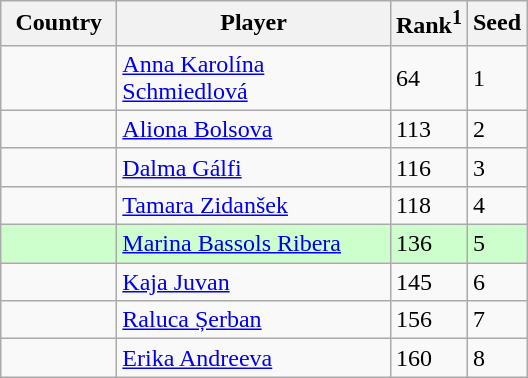<table class="sortable wikitable">
<tr>
<th width="70">Country</th>
<th width="175">Player</th>
<th>Rank<sup>1</sup></th>
<th>Seed</th>
</tr>
<tr>
<td></td>
<td><a href='#'>Anna Karolína Schmiedlová</a></td>
<td>64</td>
<td>1</td>
</tr>
<tr>
<td></td>
<td><a href='#'>Aliona Bolsova</a></td>
<td>113</td>
<td>2</td>
</tr>
<tr>
<td></td>
<td><a href='#'>Dalma Gálfi</a></td>
<td>116</td>
<td>3</td>
</tr>
<tr>
<td></td>
<td><a href='#'>Tamara Zidanšek</a></td>
<td>118</td>
<td>4</td>
</tr>
<tr style="background:#cfc;">
<td></td>
<td><a href='#'>Marina Bassols Ribera</a></td>
<td>136</td>
<td>5</td>
</tr>
<tr>
<td></td>
<td><a href='#'>Kaja Juvan</a></td>
<td>145</td>
<td>6</td>
</tr>
<tr>
<td></td>
<td><a href='#'>Raluca Șerban</a></td>
<td>156</td>
<td>7</td>
</tr>
<tr>
<td></td>
<td><a href='#'>Erika Andreeva</a></td>
<td>160</td>
<td>8</td>
</tr>
</table>
